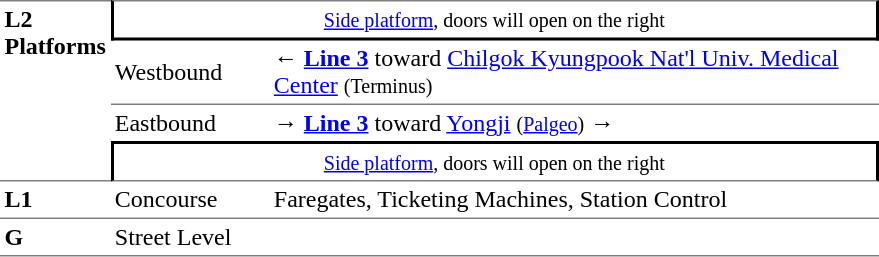<table table border=0 cellspacing=0 cellpadding=3>
<tr>
<td style="border-top:solid 1px gray;border-bottom:solid 1px gray;" rowspan=4 valign=top><strong>L2<br>Platforms</strong></td>
<td style="border-top:solid 1px gray;border-right:solid 2px black;border-left:solid 2px black;border-bottom:solid 2px black;text-align:center;" colspan=2><small><a href='#'>Side platform</a>, doors will open on the right</small></td>
</tr>
<tr>
<td style="border-bottom:solid 1px gray;">Westbound</td>
<td style="border-bottom:solid 1px gray;">← <a href='#'><span><span><strong>Line 3</strong></span></span></a> toward <a href='#'>Chilgok Kyungpook Nat'l Univ. Medical Center</a> <small>(Terminus)</small></td>
</tr>
<tr>
<td>Eastbound</td>
<td><span>→</span> <a href='#'><span><span><strong>Line 3</strong></span></span></a> toward <a href='#'>Yongji</a> <small>(<a href='#'>Palgeo</a>)</small> →</td>
</tr>
<tr>
<td style="border-top:solid 2px black;border-right:solid 2px black;border-left:solid 2px black;border-bottom:solid 1px gray;text-align:center;" colspan=2><small><a href='#'>Side platform</a>, doors will open on the right</small></td>
</tr>
<tr>
<td style="border-bottom:solid 1px gray;" width=50 valign=top><strong>L1</strong></td>
<td style="border-bottom:solid 1px gray;" width=100 valign=top>Concourse</td>
<td style="border-bottom:solid 1px gray;" width=400 valign=top>Faregates, Ticketing Machines, Station Control</td>
</tr>
<tr>
<td style="border-bottom:solid 1px gray;" width=50 valign=top><strong>G</strong></td>
<td style="border-bottom:solid 1px gray;" width=100 valign=top>Street Level</td>
<td style="border-bottom:solid 1px gray;" width=400 valign=top></td>
</tr>
</table>
